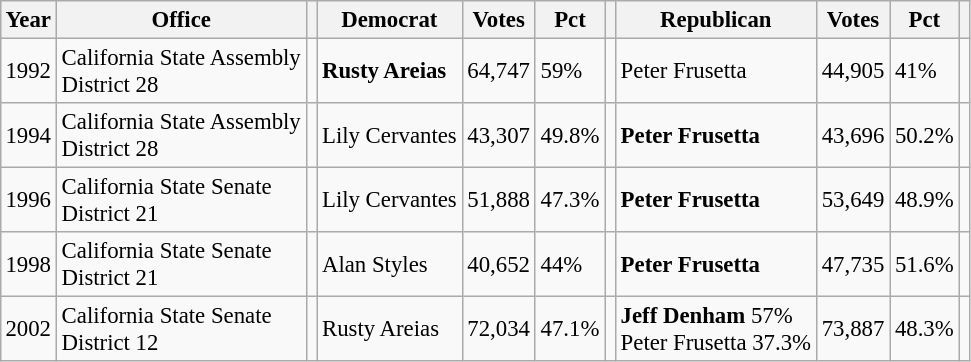<table class="wikitable" style="margin:0.5em ; font-size:95%">
<tr>
<th>Year</th>
<th>Office</th>
<th></th>
<th>Democrat</th>
<th>Votes</th>
<th>Pct</th>
<th></th>
<th>Republican</th>
<th>Votes</th>
<th>Pct</th>
<th></th>
</tr>
<tr>
<td>1992</td>
<td>California State Assembly<br> District 28</td>
<td></td>
<td><strong>Rusty Areias</strong></td>
<td>64,747</td>
<td>59%</td>
<td></td>
<td>Peter Frusetta</td>
<td>44,905</td>
<td>41%</td>
<td></td>
</tr>
<tr>
<td>1994</td>
<td>California State Assembly<br> District 28</td>
<td></td>
<td>Lily Cervantes</td>
<td>43,307</td>
<td>49.8%</td>
<td></td>
<td><strong>Peter Frusetta</strong></td>
<td>43,696</td>
<td>50.2%</td>
<td></td>
</tr>
<tr>
<td>1996</td>
<td>California State Senate<br> District 21</td>
<td></td>
<td>Lily Cervantes</td>
<td>51,888</td>
<td>47.3%</td>
<td></td>
<td><strong>Peter Frusetta</strong></td>
<td>53,649</td>
<td>48.9%</td>
<td></td>
</tr>
<tr>
<td>1998</td>
<td>California State Senate<br> District 21</td>
<td></td>
<td>Alan Styles</td>
<td>40,652</td>
<td>44%</td>
<td></td>
<td><strong>Peter Frusetta</strong></td>
<td>47,735</td>
<td>51.6%</td>
<td></td>
</tr>
<tr>
<td>2002</td>
<td>California State Senate<br> District 12</td>
<td></td>
<td>Rusty Areias</td>
<td>72,034</td>
<td>47.1%</td>
<td></td>
<td><strong>Jeff Denham</strong> 57% <br> Peter Frusetta 37.3%</td>
<td>73,887</td>
<td>48.3%</td>
<td></td>
</tr>
</table>
